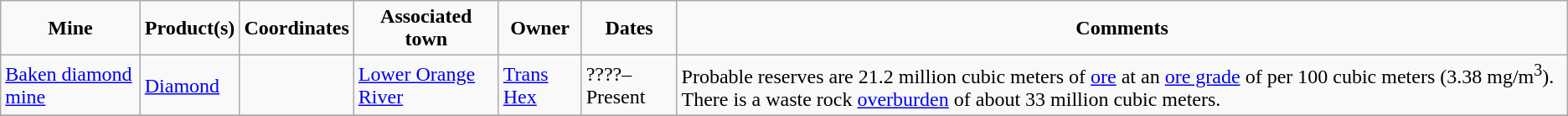<table class="sortable wikitable">
<tr align="center">
<td><strong>Mine</strong></td>
<td><strong>Product(s)</strong></td>
<td><strong>Coordinates</strong></td>
<td><strong>Associated town</strong></td>
<td><strong>Owner</strong></td>
<td><strong>Dates</strong></td>
<td><strong>Comments</strong></td>
</tr>
<tr>
<td><a href='#'>Baken diamond mine</a></td>
<td><a href='#'>Diamond</a></td>
<td></td>
<td><a href='#'>Lower Orange River</a></td>
<td><a href='#'>Trans Hex</a></td>
<td>????–Present</td>
<td>Probable reserves are 21.2 million cubic meters of <a href='#'>ore</a> at an <a href='#'>ore grade</a> of  per 100 cubic meters (3.38 mg/m<sup>3</sup>). There is a waste rock <a href='#'>overburden</a> of about 33 million cubic meters.</td>
</tr>
<tr>
</tr>
</table>
